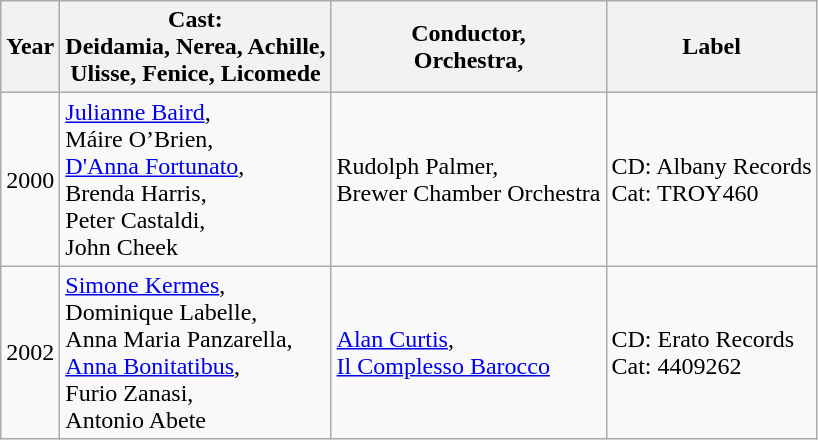<table class="wikitable">
<tr>
<th>Year</th>
<th>Cast:<br>Deidamia, Nerea, Achille,<br>Ulisse, Fenice, Licomede</th>
<th>Conductor,<br>Orchestra,<br></th>
<th>Label</th>
</tr>
<tr>
<td>2000</td>
<td><a href='#'>Julianne Baird</a>,<br>Máire O’Brien,<br><a href='#'>D'Anna Fortunato</a>,<br>Brenda Harris,<br>Peter Castaldi,<br>John Cheek</td>
<td>Rudolph Palmer,<br>Brewer Chamber Orchestra</td>
<td>CD: Albany Records<br>Cat: TROY460</td>
</tr>
<tr>
<td>2002</td>
<td><a href='#'>Simone Kermes</a>,<br>Dominique Labelle,<br>Anna Maria Panzarella,<br><a href='#'>Anna Bonitatibus</a>,<br>Furio Zanasi,<br>Antonio Abete</td>
<td><a href='#'>Alan Curtis</a>,<br><a href='#'>Il Complesso Barocco</a></td>
<td>CD: Erato Records<br>Cat: 4409262</td>
</tr>
</table>
